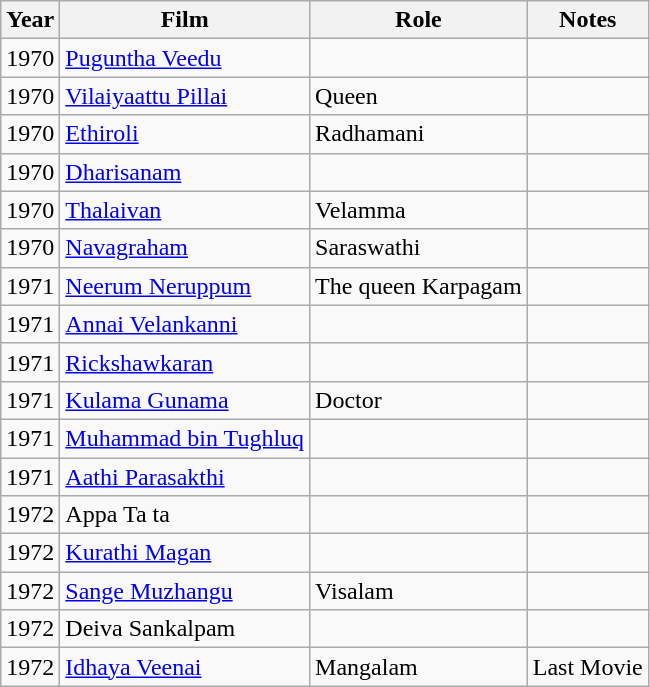<table class="wikitable sortable">
<tr>
<th>Year</th>
<th>Film</th>
<th>Role</th>
<th>Notes</th>
</tr>
<tr>
<td>1970</td>
<td><a href='#'>Puguntha Veedu</a></td>
<td></td>
<td></td>
</tr>
<tr>
<td>1970</td>
<td><a href='#'>Vilaiyaattu Pillai</a></td>
<td>Queen</td>
<td></td>
</tr>
<tr>
<td>1970</td>
<td><a href='#'>Ethiroli</a></td>
<td>Radhamani</td>
<td></td>
</tr>
<tr>
<td>1970</td>
<td><a href='#'>Dharisanam</a></td>
<td></td>
<td></td>
</tr>
<tr>
<td>1970</td>
<td><a href='#'>Thalaivan</a></td>
<td>Velamma</td>
<td></td>
</tr>
<tr>
<td>1970</td>
<td><a href='#'>Navagraham</a></td>
<td>Saraswathi</td>
<td></td>
</tr>
<tr>
<td>1971</td>
<td><a href='#'>Neerum Neruppum</a></td>
<td>The queen Karpagam</td>
<td></td>
</tr>
<tr>
<td>1971</td>
<td><a href='#'>Annai Velankanni</a></td>
<td></td>
<td></td>
</tr>
<tr>
<td>1971</td>
<td><a href='#'>Rickshawkaran</a></td>
<td></td>
<td></td>
</tr>
<tr>
<td>1971</td>
<td><a href='#'>Kulama Gunama</a></td>
<td>Doctor</td>
<td></td>
</tr>
<tr>
<td>1971</td>
<td><a href='#'>Muhammad bin Tughluq</a></td>
<td></td>
<td></td>
</tr>
<tr>
<td>1971</td>
<td><a href='#'>Aathi Parasakthi</a></td>
<td></td>
<td></td>
</tr>
<tr>
<td>1972</td>
<td>Appa Ta ta</td>
<td></td>
<td></td>
</tr>
<tr>
<td>1972</td>
<td><a href='#'>Kurathi Magan</a></td>
<td></td>
<td></td>
</tr>
<tr>
<td>1972</td>
<td><a href='#'>Sange Muzhangu</a></td>
<td>Visalam</td>
<td></td>
</tr>
<tr>
<td>1972</td>
<td>Deiva Sankalpam</td>
<td></td>
<td></td>
</tr>
<tr>
<td>1972</td>
<td><a href='#'>Idhaya Veenai</a></td>
<td>Mangalam</td>
<td>Last Movie</td>
</tr>
</table>
